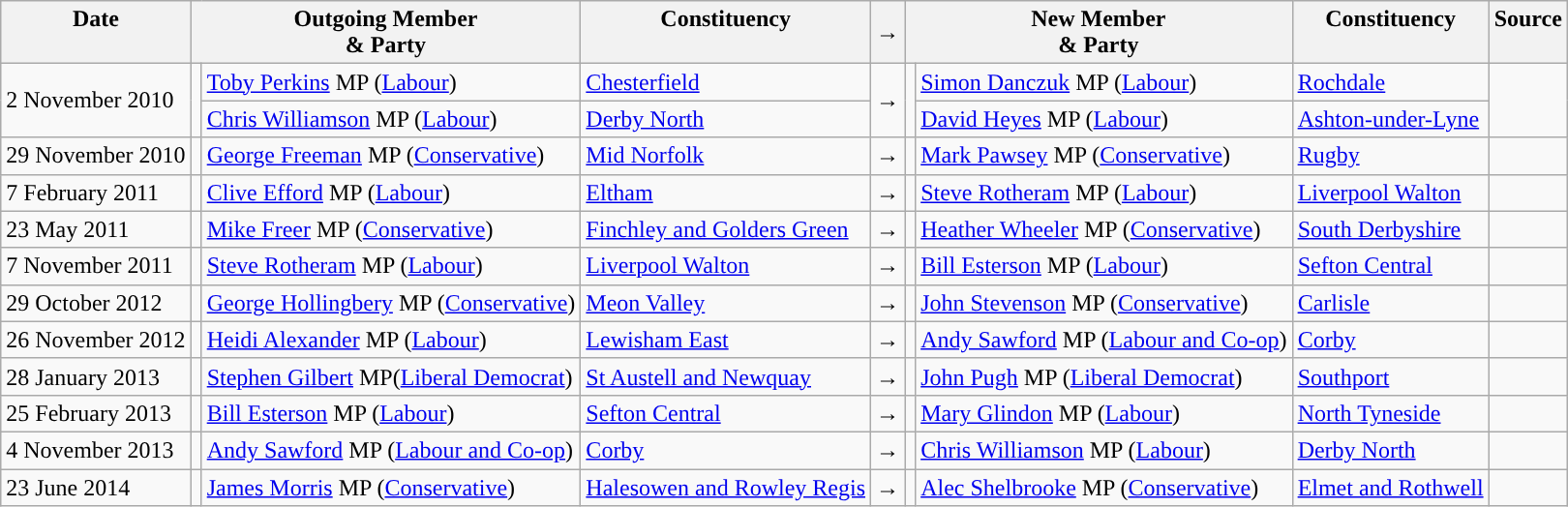<table class="wikitable">
<tr>
<th valign="top">Date</th>
<th colspan="2" valign="top">Outgoing Member<br>& Party</th>
<th valign="top">Constituency</th>
<th>→</th>
<th colspan="2" valign="top">New Member<br>& Party</th>
<th valign="top">Constituency</th>
<th valign="top">Source</th>
</tr>
<tr>
<td rowspan=2>2 November 2010</td>
<td rowspan=2 style="color:inherit;background:"></td>
<td><a href='#'>Toby Perkins</a> MP (<a href='#'>Labour</a>)</td>
<td><a href='#'>Chesterfield</a></td>
<td rowspan=2>→</td>
<td rowspan=2 style="color:inherit;background:"></td>
<td><a href='#'>Simon Danczuk</a> MP (<a href='#'>Labour</a>)</td>
<td><a href='#'>Rochdale</a></td>
<td rowspan=2></td>
</tr>
<tr>
<td><a href='#'>Chris Williamson</a> MP (<a href='#'>Labour</a>)</td>
<td><a href='#'>Derby North</a></td>
<td><a href='#'>David Heyes</a> MP (<a href='#'>Labour</a>)</td>
<td><a href='#'>Ashton-under-Lyne</a></td>
</tr>
<tr>
<td>29 November 2010</td>
<td style="color:inherit;background:"></td>
<td><a href='#'>George Freeman</a> MP (<a href='#'>Conservative</a>)</td>
<td><a href='#'>Mid Norfolk</a></td>
<td>→</td>
<td style="color:inherit;background:"></td>
<td><a href='#'>Mark Pawsey</a> MP (<a href='#'>Conservative</a>)</td>
<td><a href='#'>Rugby</a></td>
<td></td>
</tr>
<tr>
<td>7 February 2011</td>
<td style="color:inherit;background:"></td>
<td><a href='#'>Clive Efford</a> MP (<a href='#'>Labour</a>)</td>
<td><a href='#'>Eltham</a></td>
<td>→</td>
<td style="color:inherit;background:"></td>
<td><a href='#'>Steve Rotheram</a> MP (<a href='#'>Labour</a>)</td>
<td><a href='#'>Liverpool Walton</a></td>
<td></td>
</tr>
<tr>
<td>23 May 2011</td>
<td style="color:inherit;background:"></td>
<td><a href='#'>Mike Freer</a> MP (<a href='#'>Conservative</a>)</td>
<td><a href='#'>Finchley and Golders Green</a></td>
<td>→</td>
<td style="color:inherit;background:"></td>
<td><a href='#'>Heather Wheeler</a> MP (<a href='#'>Conservative</a>)</td>
<td><a href='#'>South Derbyshire</a></td>
<td></td>
</tr>
<tr>
<td>7 November 2011</td>
<td style="color:inherit;background:"></td>
<td><a href='#'>Steve Rotheram</a> MP (<a href='#'>Labour</a>)</td>
<td><a href='#'>Liverpool Walton</a></td>
<td>→</td>
<td style="color:inherit;background:"></td>
<td><a href='#'>Bill Esterson</a> MP (<a href='#'>Labour</a>)</td>
<td><a href='#'>Sefton Central</a></td>
<td></td>
</tr>
<tr>
<td>29 October 2012</td>
<td style="color:inherit;background:"></td>
<td><a href='#'>George Hollingbery</a> MP (<a href='#'>Conservative</a>)</td>
<td><a href='#'>Meon Valley</a></td>
<td>→</td>
<td style="color:inherit;background:"></td>
<td><a href='#'>John Stevenson</a> MP (<a href='#'>Conservative</a>)</td>
<td><a href='#'>Carlisle</a></td>
<td></td>
</tr>
<tr>
<td>26 November 2012</td>
<td style="color:inherit;background:"></td>
<td><a href='#'>Heidi Alexander</a> MP (<a href='#'>Labour</a>)</td>
<td><a href='#'>Lewisham East</a></td>
<td>→</td>
<td style="color:inherit;background:"></td>
<td><a href='#'>Andy Sawford</a> MP (<a href='#'>Labour and Co-op</a>)</td>
<td><a href='#'>Corby</a></td>
<td></td>
</tr>
<tr>
<td>28 January 2013</td>
<td style="color:inherit;background:"></td>
<td><a href='#'>Stephen Gilbert</a> MP(<a href='#'>Liberal Democrat</a>)</td>
<td><a href='#'>St Austell and Newquay</a></td>
<td>→</td>
<td style="color:inherit;background:"></td>
<td><a href='#'>John Pugh</a> MP (<a href='#'>Liberal Democrat</a>)</td>
<td><a href='#'>Southport</a></td>
<td></td>
</tr>
<tr>
<td>25 February 2013</td>
<td style="color:inherit;background:"></td>
<td><a href='#'>Bill Esterson</a> MP (<a href='#'>Labour</a>)</td>
<td><a href='#'>Sefton Central</a></td>
<td>→</td>
<td style="color:inherit;background:"></td>
<td><a href='#'>Mary Glindon</a> MP (<a href='#'>Labour</a>)</td>
<td><a href='#'>North Tyneside</a></td>
<td></td>
</tr>
<tr>
<td>4 November 2013</td>
<td style="color:inherit;background:"></td>
<td><a href='#'>Andy Sawford</a> MP (<a href='#'>Labour and Co-op</a>)</td>
<td><a href='#'>Corby</a></td>
<td>→</td>
<td style="color:inherit;background:"></td>
<td><a href='#'>Chris Williamson</a> MP (<a href='#'>Labour</a>)</td>
<td><a href='#'>Derby North</a></td>
<td></td>
</tr>
<tr>
<td>23 June 2014</td>
<td style="color:inherit;background:"></td>
<td><a href='#'>James Morris</a> MP (<a href='#'>Conservative</a>)</td>
<td><a href='#'>Halesowen and Rowley Regis</a></td>
<td>→</td>
<td style="color:inherit;background:"></td>
<td><a href='#'>Alec Shelbrooke</a> MP (<a href='#'>Conservative</a>)</td>
<td><a href='#'>Elmet and Rothwell</a></td>
<td></td>
</tr>
</table>
